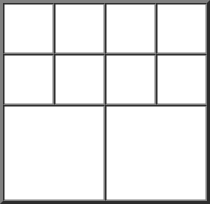<table border="2" cellspacing="0" style="margin-left:1em" align=right>
<tr>
<td width="30" height="30"> </td>
<td width="30" height="30"> </td>
<td width="30" height="30"> </td>
<td width="30" height="30"> </td>
</tr>
<tr>
<td width="30" height="30"> </td>
<td> </td>
<td> </td>
<td> </td>
</tr>
<tr>
<td width="60" height="60" colspan="2"> </td>
<td width="60" height="60" colspan="2"> </td>
</tr>
</table>
